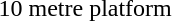<table>
<tr>
<td>10 metre platform<br></td>
<td></td>
<td></td>
<td></td>
</tr>
</table>
